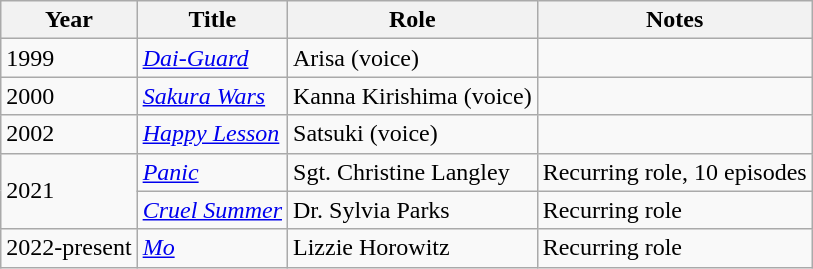<table class="wikitable sortable">
<tr>
<th>Year</th>
<th>Title</th>
<th>Role</th>
<th>Notes</th>
</tr>
<tr>
<td>1999</td>
<td><em><a href='#'>Dai-Guard</a></em></td>
<td>Arisa (voice)</td>
<td></td>
</tr>
<tr>
<td>2000</td>
<td><em><a href='#'>Sakura Wars</a></em></td>
<td>Kanna Kirishima (voice)</td>
<td></td>
</tr>
<tr>
<td>2002</td>
<td><em><a href='#'>Happy Lesson</a></em></td>
<td>Satsuki (voice)</td>
<td></td>
</tr>
<tr>
<td rowspan="2">2021</td>
<td><em><a href='#'>Panic</a></em></td>
<td>Sgt. Christine Langley</td>
<td>Recurring role, 10 episodes</td>
</tr>
<tr>
<td><em><a href='#'>Cruel Summer</a></em></td>
<td>Dr. Sylvia Parks</td>
<td>Recurring role</td>
</tr>
<tr>
<td>2022-present</td>
<td><em><a href='#'>Mo</a></em></td>
<td>Lizzie Horowitz</td>
<td>Recurring role</td>
</tr>
</table>
